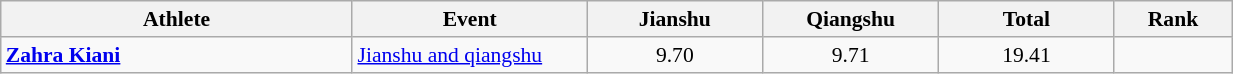<table class="wikitable" width="65%" style="text-align:center; font-size:90%">
<tr>
<th width="18%">Athlete</th>
<th width="12%">Event</th>
<th width="9%">Jianshu</th>
<th width="9%">Qiangshu</th>
<th width="9%">Total</th>
<th width="6%">Rank</th>
</tr>
<tr>
<td align=left><strong><a href='#'>Zahra Kiani</a></strong></td>
<td align=left><a href='#'>Jianshu and qiangshu</a></td>
<td>9.70</td>
<td>9.71</td>
<td>19.41</td>
<td></td>
</tr>
</table>
